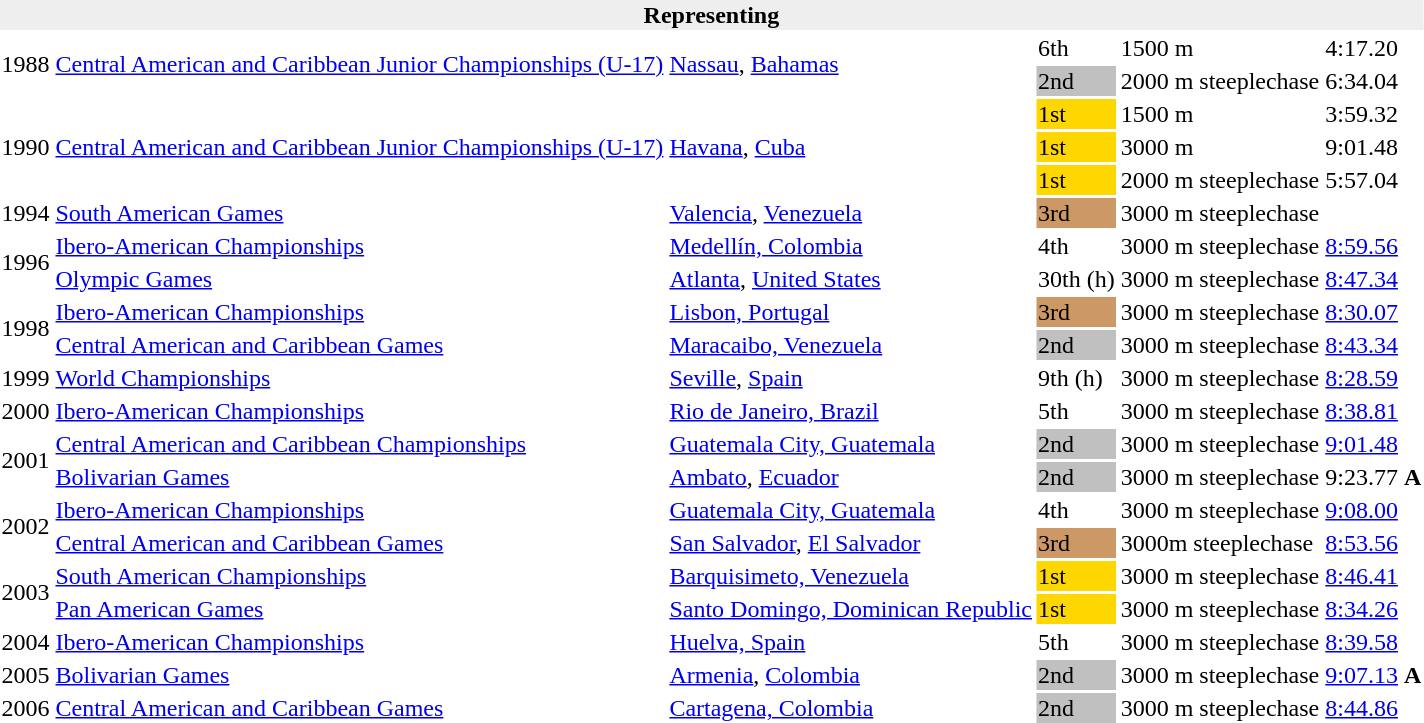<table>
<tr>
<th bgcolor="#eeeeee" colspan="6">Representing </th>
</tr>
<tr>
<td rowspan = "2">1988</td>
<td rowspan = "2"><a href='#'>Central American and Caribbean Junior Championships (U-17)</a></td>
<td rowspan = "2"><a href='#'>Nassau</a>, <a href='#'>Bahamas</a></td>
<td>6th</td>
<td>1500 m</td>
<td>4:17.20</td>
</tr>
<tr>
<td bgcolor=silver>2nd</td>
<td>2000 m steeplechase</td>
<td>6:34.04</td>
</tr>
<tr>
<td rowspan = "3">1990</td>
<td rowspan = "3"><a href='#'>Central American and Caribbean Junior Championships (U-17)</a></td>
<td rowspan = "3"><a href='#'>Havana</a>, <a href='#'>Cuba</a></td>
<td bgcolor=gold>1st</td>
<td>1500 m</td>
<td>3:59.32</td>
</tr>
<tr>
<td bgcolor=gold>1st</td>
<td>3000 m</td>
<td>9:01.48</td>
</tr>
<tr>
<td bgcolor=gold>1st</td>
<td>2000 m steeplechase</td>
<td>5:57.04</td>
</tr>
<tr>
<td>1994</td>
<td><a href='#'>South American Games</a></td>
<td><a href='#'>Valencia</a>, <a href='#'>Venezuela</a></td>
<td bgcolor=cc9966>3rd</td>
<td>3000 m steeplechase</td>
<td></td>
</tr>
<tr>
<td rowspan=2>1996</td>
<td><a href='#'>Ibero-American Championships</a></td>
<td><a href='#'>Medellín, Colombia</a></td>
<td>4th</td>
<td>3000 m steeplechase</td>
<td><a href='#'>8:59.56</a></td>
</tr>
<tr>
<td><a href='#'>Olympic Games</a></td>
<td><a href='#'>Atlanta</a>, <a href='#'>United States</a></td>
<td>30th (h)</td>
<td>3000 m steeplechase</td>
<td><a href='#'>8:47.34</a></td>
</tr>
<tr>
<td rowspan=2>1998</td>
<td><a href='#'>Ibero-American Championships</a></td>
<td><a href='#'>Lisbon, Portugal</a></td>
<td bgcolor=cc9966>3rd</td>
<td>3000 m steeplechase</td>
<td><a href='#'>8:30.07</a></td>
</tr>
<tr>
<td><a href='#'>Central American and Caribbean Games</a></td>
<td><a href='#'>Maracaibo, Venezuela</a></td>
<td bgcolor=silver>2nd</td>
<td>3000 m steeplechase</td>
<td><a href='#'>8:43.34</a></td>
</tr>
<tr>
<td>1999</td>
<td><a href='#'>World Championships</a></td>
<td><a href='#'>Seville</a>, <a href='#'>Spain</a></td>
<td>9th (h)</td>
<td>3000 m steeplechase</td>
<td><a href='#'>8:28.59</a></td>
</tr>
<tr>
<td>2000</td>
<td><a href='#'>Ibero-American Championships</a></td>
<td><a href='#'>Rio de Janeiro, Brazil</a></td>
<td>5th</td>
<td>3000 m steeplechase</td>
<td><a href='#'>8:38.81</a></td>
</tr>
<tr>
<td rowspan=2>2001</td>
<td><a href='#'>Central American and Caribbean Championships</a></td>
<td><a href='#'>Guatemala City, Guatemala</a></td>
<td bgcolor=silver>2nd</td>
<td>3000 m steeplechase</td>
<td><a href='#'>9:01.48</a></td>
</tr>
<tr>
<td><a href='#'>Bolivarian Games</a></td>
<td><a href='#'>Ambato</a>, <a href='#'>Ecuador</a></td>
<td bgcolor=silver>2nd</td>
<td>3000 m steeplechase</td>
<td>9:23.77 <strong>A</strong></td>
</tr>
<tr>
<td rowspan=2>2002</td>
<td><a href='#'>Ibero-American Championships</a></td>
<td><a href='#'>Guatemala City, Guatemala</a></td>
<td>4th</td>
<td>3000 m steeplechase</td>
<td><a href='#'>9:08.00</a></td>
</tr>
<tr>
<td><a href='#'>Central American and Caribbean Games</a></td>
<td><a href='#'>San Salvador</a>, <a href='#'>El Salvador</a></td>
<td bgcolor="cc9966">3rd</td>
<td>3000m steeplechase</td>
<td><a href='#'>8:53.56</a></td>
</tr>
<tr>
<td rowspan=2>2003</td>
<td><a href='#'>South American Championships</a></td>
<td><a href='#'>Barquisimeto, Venezuela</a></td>
<td bgcolor="gold">1st</td>
<td>3000 m steeplechase</td>
<td><a href='#'>8:46.41</a></td>
</tr>
<tr>
<td><a href='#'>Pan American Games</a></td>
<td><a href='#'>Santo Domingo, Dominican Republic</a></td>
<td bgcolor="gold">1st</td>
<td>3000 m steeplechase</td>
<td><a href='#'>8:34.26</a></td>
</tr>
<tr>
<td>2004</td>
<td><a href='#'>Ibero-American Championships</a></td>
<td><a href='#'>Huelva, Spain</a></td>
<td>5th</td>
<td>3000 m steeplechase</td>
<td><a href='#'>8:39.58</a></td>
</tr>
<tr>
<td>2005</td>
<td><a href='#'>Bolivarian Games</a></td>
<td><a href='#'>Armenia</a>, <a href='#'>Colombia</a></td>
<td bgcolor=silver>2nd</td>
<td>3000 m steeplechase</td>
<td><a href='#'>9:07.13</a> <strong>A</strong></td>
</tr>
<tr>
<td>2006</td>
<td><a href='#'>Central American and Caribbean Games</a></td>
<td><a href='#'>Cartagena, Colombia</a></td>
<td bgcolor="silver">2nd</td>
<td>3000 m steeplechase</td>
<td><a href='#'>8:44.86</a></td>
</tr>
</table>
